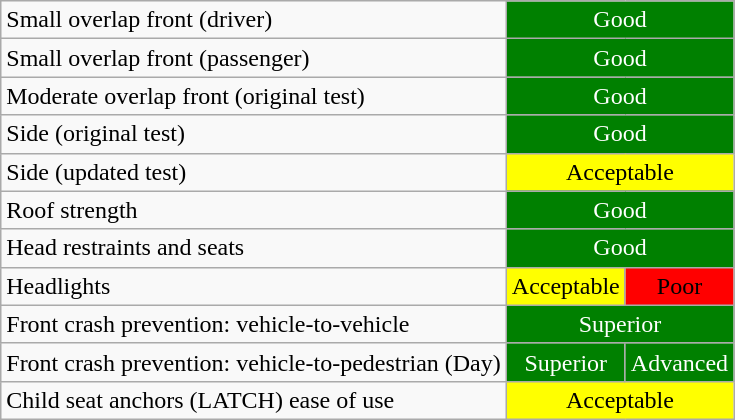<table class="wikitable">
<tr>
<td>Small overlap front (driver)</td>
<td colspan="2" style="text-align:center;color:white;background: green">Good</td>
</tr>
<tr>
<td>Small overlap front (passenger)</td>
<td colspan="2" style="text-align:center;color:white;background: green">Good</td>
</tr>
<tr>
<td>Moderate overlap front (original test)</td>
<td colspan="2" style="text-align:center;color:white;background: green">Good</td>
</tr>
<tr>
<td>Side (original test)</td>
<td colspan="2" style="text-align:center;color:white;background: green">Good</td>
</tr>
<tr>
<td>Side (updated test)</td>
<td colspan="2" style="text-align:center;color:black;background: yellow">Acceptable</td>
</tr>
<tr>
<td>Roof strength</td>
<td colspan="2" style="text-align:center;color:white;background: green">Good</td>
</tr>
<tr>
<td>Head restraints and seats</td>
<td colspan="2" style="text-align:center;color:white;background: green">Good</td>
</tr>
<tr>
<td>Headlights</td>
<td style="text-align:center;color:black;background:yellow">Acceptable</td>
<td style="text-align:center;color:black;background:red">Poor</td>
</tr>
<tr>
<td>Front crash prevention: vehicle-to-vehicle</td>
<td colspan="2" style="text-align:center;color:white;background: green">Superior</td>
</tr>
<tr>
<td>Front crash prevention: vehicle-to-pedestrian (Day)</td>
<td style="text-align:center;color:white;background: green">Superior</td>
<td style="text-align:center;color:white;background: green">Advanced</td>
</tr>
<tr>
<td>Child seat anchors (LATCH) ease of use</td>
<td colspan="2" style="text-align:center;color:black;background: yellow">Acceptable</td>
</tr>
</table>
